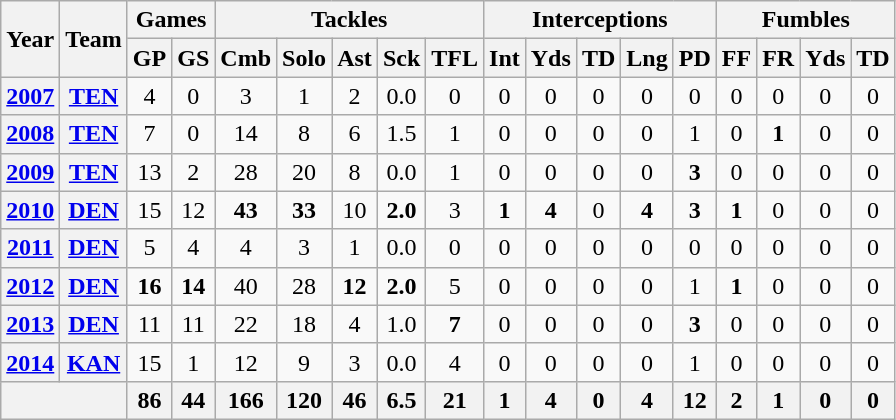<table class="wikitable" style="text-align:center">
<tr>
<th rowspan="2">Year</th>
<th rowspan="2">Team</th>
<th colspan="2">Games</th>
<th colspan="5">Tackles</th>
<th colspan="5">Interceptions</th>
<th colspan="4">Fumbles</th>
</tr>
<tr>
<th>GP</th>
<th>GS</th>
<th>Cmb</th>
<th>Solo</th>
<th>Ast</th>
<th>Sck</th>
<th>TFL</th>
<th>Int</th>
<th>Yds</th>
<th>TD</th>
<th>Lng</th>
<th>PD</th>
<th>FF</th>
<th>FR</th>
<th>Yds</th>
<th>TD</th>
</tr>
<tr>
<th><a href='#'>2007</a></th>
<th><a href='#'>TEN</a></th>
<td>4</td>
<td>0</td>
<td>3</td>
<td>1</td>
<td>2</td>
<td>0.0</td>
<td>0</td>
<td>0</td>
<td>0</td>
<td>0</td>
<td>0</td>
<td>0</td>
<td>0</td>
<td>0</td>
<td>0</td>
<td>0</td>
</tr>
<tr>
<th><a href='#'>2008</a></th>
<th><a href='#'>TEN</a></th>
<td>7</td>
<td>0</td>
<td>14</td>
<td>8</td>
<td>6</td>
<td>1.5</td>
<td>1</td>
<td>0</td>
<td>0</td>
<td>0</td>
<td>0</td>
<td>1</td>
<td>0</td>
<td><strong>1</strong></td>
<td>0</td>
<td>0</td>
</tr>
<tr>
<th><a href='#'>2009</a></th>
<th><a href='#'>TEN</a></th>
<td>13</td>
<td>2</td>
<td>28</td>
<td>20</td>
<td>8</td>
<td>0.0</td>
<td>1</td>
<td>0</td>
<td>0</td>
<td>0</td>
<td>0</td>
<td><strong>3</strong></td>
<td>0</td>
<td>0</td>
<td>0</td>
<td>0</td>
</tr>
<tr>
<th><a href='#'>2010</a></th>
<th><a href='#'>DEN</a></th>
<td>15</td>
<td>12</td>
<td><strong>43</strong></td>
<td><strong>33</strong></td>
<td>10</td>
<td><strong>2.0</strong></td>
<td>3</td>
<td><strong>1</strong></td>
<td><strong>4</strong></td>
<td>0</td>
<td><strong>4</strong></td>
<td><strong>3</strong></td>
<td><strong>1</strong></td>
<td>0</td>
<td>0</td>
<td>0</td>
</tr>
<tr>
<th><a href='#'>2011</a></th>
<th><a href='#'>DEN</a></th>
<td>5</td>
<td>4</td>
<td>4</td>
<td>3</td>
<td>1</td>
<td>0.0</td>
<td>0</td>
<td>0</td>
<td>0</td>
<td>0</td>
<td>0</td>
<td>0</td>
<td>0</td>
<td>0</td>
<td>0</td>
<td>0</td>
</tr>
<tr>
<th><a href='#'>2012</a></th>
<th><a href='#'>DEN</a></th>
<td><strong>16</strong></td>
<td><strong>14</strong></td>
<td>40</td>
<td>28</td>
<td><strong>12</strong></td>
<td><strong>2.0</strong></td>
<td>5</td>
<td>0</td>
<td>0</td>
<td>0</td>
<td>0</td>
<td>1</td>
<td><strong>1</strong></td>
<td>0</td>
<td>0</td>
<td>0</td>
</tr>
<tr>
<th><a href='#'>2013</a></th>
<th><a href='#'>DEN</a></th>
<td>11</td>
<td>11</td>
<td>22</td>
<td>18</td>
<td>4</td>
<td>1.0</td>
<td><strong>7</strong></td>
<td>0</td>
<td>0</td>
<td>0</td>
<td>0</td>
<td><strong>3</strong></td>
<td>0</td>
<td>0</td>
<td>0</td>
<td>0</td>
</tr>
<tr>
<th><a href='#'>2014</a></th>
<th><a href='#'>KAN</a></th>
<td>15</td>
<td>1</td>
<td>12</td>
<td>9</td>
<td>3</td>
<td>0.0</td>
<td>4</td>
<td>0</td>
<td>0</td>
<td>0</td>
<td>0</td>
<td>1</td>
<td>0</td>
<td>0</td>
<td>0</td>
<td>0</td>
</tr>
<tr>
<th colspan="2"></th>
<th>86</th>
<th>44</th>
<th>166</th>
<th>120</th>
<th>46</th>
<th>6.5</th>
<th>21</th>
<th>1</th>
<th>4</th>
<th>0</th>
<th>4</th>
<th>12</th>
<th>2</th>
<th>1</th>
<th>0</th>
<th>0</th>
</tr>
</table>
